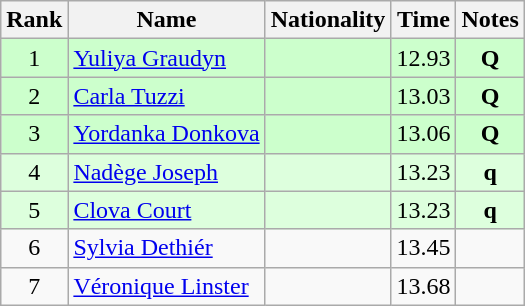<table class="wikitable sortable" style="text-align:center">
<tr>
<th>Rank</th>
<th>Name</th>
<th>Nationality</th>
<th>Time</th>
<th>Notes</th>
</tr>
<tr bgcolor=ccffcc>
<td>1</td>
<td align=left><a href='#'>Yuliya Graudyn</a></td>
<td align=left></td>
<td>12.93</td>
<td><strong>Q</strong></td>
</tr>
<tr bgcolor=ccffcc>
<td>2</td>
<td align=left><a href='#'>Carla Tuzzi</a></td>
<td align=left></td>
<td>13.03</td>
<td><strong>Q</strong></td>
</tr>
<tr bgcolor=ccffcc>
<td>3</td>
<td align=left><a href='#'>Yordanka Donkova</a></td>
<td align=left></td>
<td>13.06</td>
<td><strong>Q</strong></td>
</tr>
<tr bgcolor=ddffdd>
<td>4</td>
<td align=left><a href='#'>Nadège Joseph</a></td>
<td align=left></td>
<td>13.23</td>
<td><strong>q</strong></td>
</tr>
<tr bgcolor=ddffdd>
<td>5</td>
<td align=left><a href='#'>Clova Court</a></td>
<td align=left></td>
<td>13.23</td>
<td><strong>q</strong></td>
</tr>
<tr>
<td>6</td>
<td align=left><a href='#'>Sylvia Dethiér</a></td>
<td align=left></td>
<td>13.45</td>
<td></td>
</tr>
<tr>
<td>7</td>
<td align=left><a href='#'>Véronique Linster</a></td>
<td align=left></td>
<td>13.68</td>
<td></td>
</tr>
</table>
